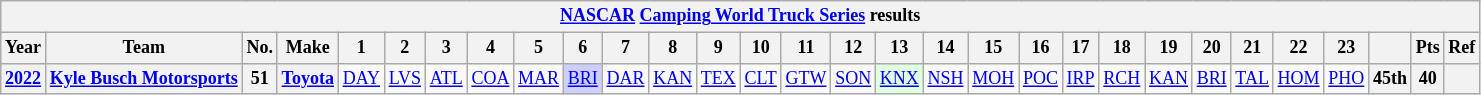<table class="wikitable" style="text-align:center; font-size:75%">
<tr>
<th colspan="45"><a href='#'>NASCAR</a> <a href='#'>Camping World Truck Series</a> results</th>
</tr>
<tr>
<th>Year</th>
<th>Team</th>
<th>No.</th>
<th>Make</th>
<th>1</th>
<th>2</th>
<th>3</th>
<th>4</th>
<th>5</th>
<th>6</th>
<th>7</th>
<th>8</th>
<th>9</th>
<th>10</th>
<th>11</th>
<th>12</th>
<th>13</th>
<th>14</th>
<th>15</th>
<th>16</th>
<th>17</th>
<th>18</th>
<th>19</th>
<th>20</th>
<th>21</th>
<th>22</th>
<th>23</th>
<th></th>
<th>Pts</th>
<th>Ref</th>
</tr>
<tr>
<th><a href='#'>2022</a></th>
<th><a href='#'>Kyle Busch Motorsports</a></th>
<th>51</th>
<th><a href='#'>Toyota</a></th>
<td><a href='#'>DAY</a></td>
<td><a href='#'>LVS</a></td>
<td><a href='#'>ATL</a></td>
<td><a href='#'>COA</a></td>
<td><a href='#'>MAR</a></td>
<td style="background:#CFCFFF;"><a href='#'>BRI</a><br></td>
<td><a href='#'>DAR</a></td>
<td><a href='#'>KAN</a></td>
<td><a href='#'>TEX</a></td>
<td><a href='#'>CLT</a></td>
<td><a href='#'>GTW</a></td>
<td><a href='#'>SON</a></td>
<td style="background:#DFFFDF;"><a href='#'>KNX</a><br></td>
<td><a href='#'>NSH</a></td>
<td><a href='#'>MOH</a></td>
<td><a href='#'>POC</a></td>
<td><a href='#'>IRP</a></td>
<td><a href='#'>RCH</a></td>
<td><a href='#'>KAN</a></td>
<td><a href='#'>BRI</a></td>
<td><a href='#'>TAL</a></td>
<td><a href='#'>HOM</a></td>
<td><a href='#'>PHO</a></td>
<th>45th</th>
<th>40</th>
<th></th>
</tr>
</table>
